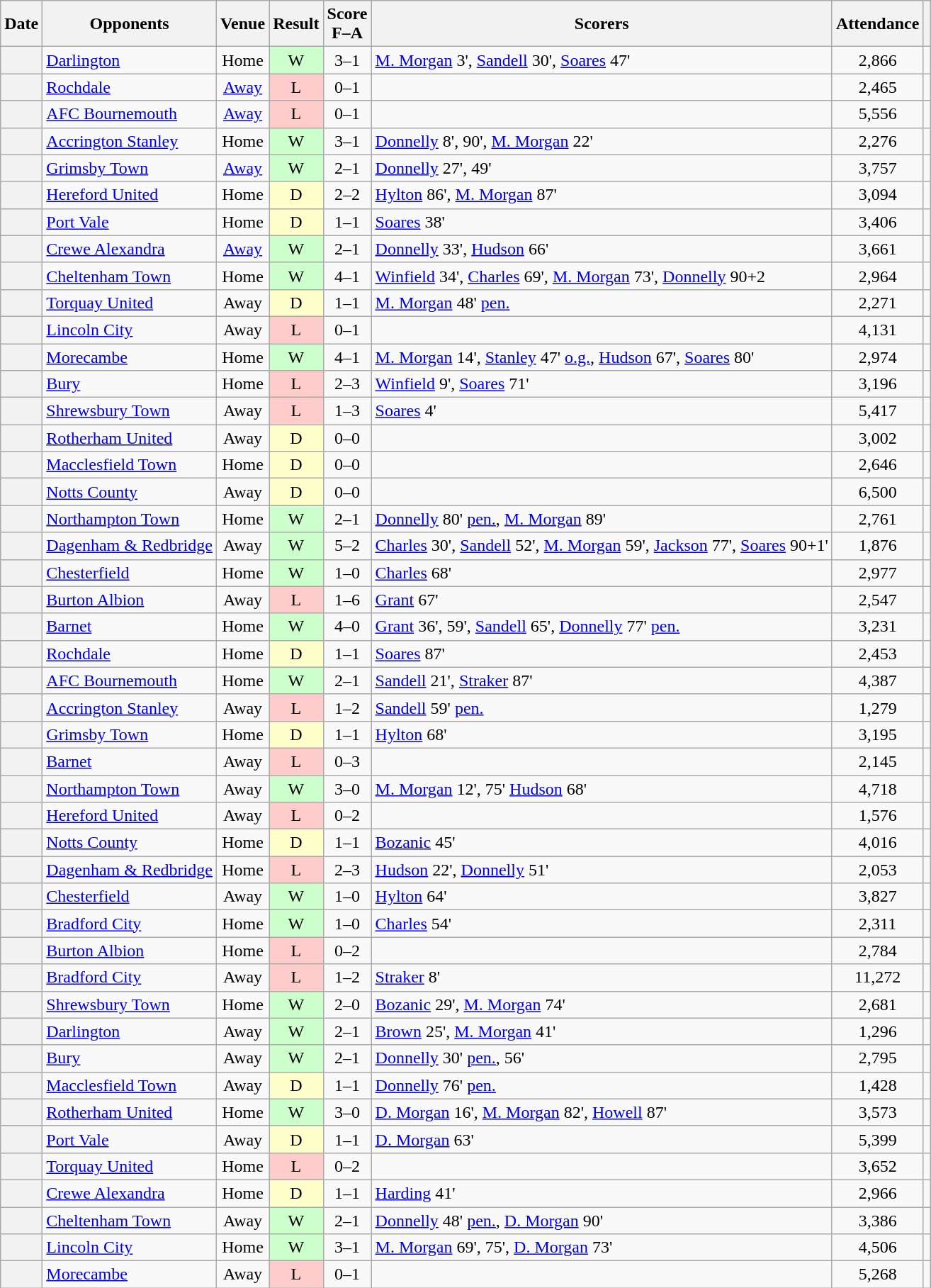<table class="wikitable plainrowheaders sortable" style="text-align:center">
<tr>
<th scope=col>Date</th>
<th scope=col>Opponents</th>
<th scope=col>Venue</th>
<th scope=col>Result</th>
<th scope=col>Score<br>F–A</th>
<th scope=col class=unsortable>Scorers</th>
<th scope=col>Attendance</th>
<th scope=col class=unsortable></th>
</tr>
<tr>
<th scope=row></th>
<td align=left><a href='#'>Darlington</a></td>
<td>Home</td>
<td bgcolor="#CCFFCC">W</td>
<td>3–1</td>
<td align=left><a href='#'>M. Morgan</a> 3', <a href='#'>Sandell</a> 30', <a href='#'>Soares</a> 47'</td>
<td>2,866</td>
<td></td>
</tr>
<tr>
<th scope=row></th>
<td align=left><a href='#'>Rochdale</a></td>
<td><a href='#'>Away</a></td>
<td bgcolor="#FFCCCC">L</td>
<td>0–1</td>
<td></td>
<td>2,465</td>
<td></td>
</tr>
<tr>
<th scope=row></th>
<td align=left><a href='#'>AFC Bournemouth</a></td>
<td><a href='#'>Away</a></td>
<td bgcolor="#FFCCCC">L</td>
<td>0–1</td>
<td></td>
<td>5,556</td>
<td></td>
</tr>
<tr>
<th scope=row></th>
<td align=left><a href='#'>Accrington Stanley</a></td>
<td>Home</td>
<td bgcolor="#CCFFCC">W</td>
<td>3–1</td>
<td align=left><a href='#'>Donnelly</a> 8', 90', <a href='#'>M. Morgan</a> 22'</td>
<td>2,276</td>
<td></td>
</tr>
<tr>
<th scope=row></th>
<td align=left><a href='#'>Grimsby Town</a></td>
<td><a href='#'>Away</a></td>
<td bgcolor="#CCFFCC">W</td>
<td>2–1</td>
<td align=left><a href='#'>Donnelly</a> 27', 49'</td>
<td>3,757</td>
<td></td>
</tr>
<tr>
<th scope=row></th>
<td align=left><a href='#'>Hereford United</a></td>
<td>Home</td>
<td bgcolor="#FFFFCC">D</td>
<td>2–2</td>
<td align=left><a href='#'>Hylton</a> 86', <a href='#'>M. Morgan</a> 87'</td>
<td>3,094</td>
<td></td>
</tr>
<tr>
<th scope=row></th>
<td align=left><a href='#'>Port Vale</a></td>
<td>Home</td>
<td bgcolor="#FFFFCC">D</td>
<td>1–1</td>
<td align=left><a href='#'>Soares</a> 38'</td>
<td>3,406</td>
<td></td>
</tr>
<tr>
<th scope=row></th>
<td align=left><a href='#'>Crewe Alexandra</a></td>
<td><a href='#'>Away</a></td>
<td bgcolor="#CCFFCC">W</td>
<td>2–1</td>
<td align=left><a href='#'>Donnelly</a> 33', <a href='#'>Hudson</a> 66'</td>
<td>3,661</td>
<td></td>
</tr>
<tr>
<th scope=row></th>
<td align=left><a href='#'>Cheltenham Town</a></td>
<td>Home</td>
<td bgcolor=#CCFFCC>W</td>
<td>4–1</td>
<td align=left><a href='#'>Winfield</a> 34', <a href='#'>Charles</a> 69', <a href='#'>M. Morgan</a> 73', <a href='#'>Donnelly</a> 90+2</td>
<td>2,964</td>
<td></td>
</tr>
<tr>
<th scope=row></th>
<td align=left><a href='#'>Torquay United</a></td>
<td>Away</td>
<td bgcolor=#FFFFCC>D</td>
<td>1–1</td>
<td align=left><a href='#'>M. Morgan</a> 48' <a href='#'>pen.</a></td>
<td>2,271</td>
<td></td>
</tr>
<tr>
<th scope=row></th>
<td align=left><a href='#'>Lincoln City</a></td>
<td>Away</td>
<td bgcolor=#FFCCCC>L</td>
<td>0–1</td>
<td align=left></td>
<td>4,131</td>
<td></td>
</tr>
<tr>
<th scope=row></th>
<td align=left><a href='#'>Morecambe</a></td>
<td>Home</td>
<td bgcolor=#CCFFCC>W</td>
<td>4–1</td>
<td align=left><a href='#'>M. Morgan</a> 14', <a href='#'>Stanley</a> 47' <a href='#'>o.g.</a>, <a href='#'>Hudson</a> 67', <a href='#'>Soares</a> 80'</td>
<td>2,974</td>
<td></td>
</tr>
<tr>
<th scope=row></th>
<td align=left><a href='#'>Bury</a></td>
<td>Home</td>
<td bgcolor=#FFCCCC>L</td>
<td>2–3</td>
<td align=left><a href='#'>Winfield</a> 9', <a href='#'>Soares</a> 71'</td>
<td>3,196</td>
<td></td>
</tr>
<tr>
<th scope=row></th>
<td align=left><a href='#'>Shrewsbury Town</a></td>
<td>Away</td>
<td bgcolor=#FFCCCC>L</td>
<td>1–3</td>
<td align=left><a href='#'>Soares</a> 4'</td>
<td>5,417</td>
<td></td>
</tr>
<tr>
<th scope=row></th>
<td align=left><a href='#'>Rotherham United</a></td>
<td>Away</td>
<td bgcolor=#FFFFCC>D</td>
<td>0–0</td>
<td align=left></td>
<td>3,002</td>
<td></td>
</tr>
<tr>
<th scope=row></th>
<td align=left><a href='#'>Macclesfield Town</a></td>
<td>Home</td>
<td bgcolor=#FFFFCC>D</td>
<td>0–0</td>
<td align=left></td>
<td>2,646</td>
<td></td>
</tr>
<tr>
<th scope=row></th>
<td align=left><a href='#'>Notts County</a></td>
<td>Away</td>
<td bgcolor=#FFFFCC>D</td>
<td>0–0</td>
<td align=left></td>
<td>6,500</td>
<td></td>
</tr>
<tr>
<th scope=row></th>
<td align=left><a href='#'>Northampton Town</a></td>
<td>Home</td>
<td bgcolor=#CCFFCC>W</td>
<td>2–1</td>
<td align=left><a href='#'>Donnelly</a> 80' <a href='#'>pen.</a>, <a href='#'>M. Morgan</a> 89'</td>
<td>2,761</td>
<td></td>
</tr>
<tr>
<th scope=row></th>
<td align=left><a href='#'>Dagenham & Redbridge</a></td>
<td>Away</td>
<td bgcolor=#CCFFCC>W</td>
<td>5–2</td>
<td align=left><a href='#'>Charles</a> 30', <a href='#'>Sandell</a> 52', <a href='#'>M. Morgan</a> 59', <a href='#'>Jackson</a> 77', <a href='#'>Soares</a> 90+1'</td>
<td>1,876</td>
<td></td>
</tr>
<tr>
<th scope=row></th>
<td align=left><a href='#'>Chesterfield</a></td>
<td>Home</td>
<td bgcolor=#CCFFCC>W</td>
<td>1–0</td>
<td align=left><a href='#'>Charles</a> 68'</td>
<td>2,977</td>
<td></td>
</tr>
<tr>
<th scope=row></th>
<td align=left><a href='#'>Burton Albion</a></td>
<td>Away</td>
<td bgcolor=#FFCCCC>L</td>
<td>1–6</td>
<td align=left><a href='#'>Grant</a> 67'</td>
<td>2,547</td>
<td></td>
</tr>
<tr>
<th scope=row></th>
<td align=left><a href='#'>Barnet</a></td>
<td>Home</td>
<td bgcolor=#CCFFCC>W</td>
<td>4–0</td>
<td align=left><a href='#'>Grant</a>  36', 59', <a href='#'>Sandell</a> 65', <a href='#'>Donnelly</a> 77' <a href='#'>pen.</a></td>
<td>3,231</td>
<td></td>
</tr>
<tr>
<th scope=row></th>
<td align=left><a href='#'>Rochdale</a></td>
<td>Home</td>
<td bgcolor=#FFFFCC>D</td>
<td>1–1</td>
<td align=left><a href='#'>Soares</a> 87'</td>
<td>2,453</td>
<td></td>
</tr>
<tr>
<th scope=row></th>
<td align=left><a href='#'>AFC Bournemouth</a></td>
<td>Home</td>
<td bgcolor=#CCFFCC>W</td>
<td>2–1</td>
<td align=left><a href='#'>Sandell</a> 21', <a href='#'>Straker</a> 87'</td>
<td>4,387</td>
<td></td>
</tr>
<tr>
<th scope=row></th>
<td align=left><a href='#'>Accrington Stanley</a></td>
<td>Away</td>
<td bgcolor=#FFCCCC>L</td>
<td>1–2</td>
<td align=left><a href='#'>Sandell</a> 59' <a href='#'>pen.</a></td>
<td>1,279</td>
<td></td>
</tr>
<tr>
<th scope=row></th>
<td align=left><a href='#'>Grimsby Town</a></td>
<td>Home</td>
<td bgcolor=#FFFFCC>D</td>
<td>1–1</td>
<td align=left><a href='#'>Hylton</a> 68'</td>
<td>3,195</td>
<td></td>
</tr>
<tr>
<th scope=row></th>
<td align=left><a href='#'>Barnet</a></td>
<td>Away</td>
<td bgcolor=#FFCCCC>L</td>
<td>0–3</td>
<td align=left></td>
<td>2,145</td>
<td></td>
</tr>
<tr>
<th scope=row></th>
<td align=left><a href='#'>Northampton Town</a></td>
<td>Away</td>
<td bgcolor=#CCFFCC>W</td>
<td>3–0</td>
<td align=left><a href='#'>M. Morgan</a> 12', 75' <a href='#'>Hudson</a> 68'</td>
<td>4,718</td>
<td></td>
</tr>
<tr>
<th scope=row></th>
<td align=left><a href='#'>Hereford United</a></td>
<td>Away</td>
<td bgcolor=#FFCCCC>L</td>
<td>0–2</td>
<td align=left></td>
<td>1,576</td>
<td></td>
</tr>
<tr>
<th scope=row></th>
<td align=left><a href='#'>Notts County</a></td>
<td>Home</td>
<td bgcolor=#FFFFCC>D</td>
<td>1–1</td>
<td align=left><a href='#'>Bozanic</a> 45'</td>
<td>4,016</td>
<td></td>
</tr>
<tr>
<th scope=row></th>
<td align=left><a href='#'>Dagenham & Redbridge</a></td>
<td>Home</td>
<td bgcolor=#FFCCCC>L</td>
<td>2–3</td>
<td align=left><a href='#'>Hudson</a> 22', <a href='#'>Donnelly</a> 51'</td>
<td>2,053</td>
<td></td>
</tr>
<tr>
<th scope=row></th>
<td align=left><a href='#'>Chesterfield</a></td>
<td>Away</td>
<td bgcolor=#CCFFCC>W</td>
<td>1–0</td>
<td align=left><a href='#'>Hylton</a> 64'</td>
<td>3,827</td>
<td></td>
</tr>
<tr>
<th scope=row></th>
<td align=left><a href='#'>Bradford City</a></td>
<td>Home</td>
<td bgcolor=#CCFFCC>W</td>
<td>1–0</td>
<td align=left><a href='#'>Charles</a> 54'</td>
<td>2,311</td>
<td></td>
</tr>
<tr>
<th scope=row></th>
<td align=left><a href='#'>Burton Albion</a></td>
<td>Home</td>
<td bgcolor=#FFCCCC>L</td>
<td>0–2</td>
<td align=left></td>
<td>2,784</td>
<td></td>
</tr>
<tr>
<th scope=row></th>
<td align=left><a href='#'>Bradford City</a></td>
<td>Away</td>
<td bgcolor=#FFCCCC>L</td>
<td>1–2</td>
<td align=left><a href='#'>Straker</a> 8'</td>
<td>11,272</td>
<td></td>
</tr>
<tr>
<th scope=row></th>
<td align=left><a href='#'>Shrewsbury Town</a></td>
<td>Home</td>
<td bgcolor=#CCFFCC>W</td>
<td>2–0</td>
<td align=left><a href='#'>Bozanic</a> 29', <a href='#'>M. Morgan</a> 74'</td>
<td>2,681</td>
<td></td>
</tr>
<tr>
<th scope=row></th>
<td align=left><a href='#'>Darlington</a></td>
<td>Away</td>
<td bgcolor=#CCFFCC>W</td>
<td>2–1</td>
<td align=left><a href='#'>Brown</a> 25', <a href='#'>M. Morgan</a> 41'</td>
<td>1,296</td>
<td></td>
</tr>
<tr>
<th scope=row></th>
<td align=left><a href='#'>Bury</a></td>
<td>Away</td>
<td bgcolor=#CCFFCC>W</td>
<td>2–1</td>
<td align=left><a href='#'>Donnelly</a> 30' <a href='#'>pen.</a>, 56'</td>
<td>2,795</td>
<td></td>
</tr>
<tr>
<th scope=row></th>
<td align=left><a href='#'>Macclesfield Town</a></td>
<td>Away</td>
<td bgcolor=#FFFFCC>D</td>
<td>1–1</td>
<td align=left><a href='#'>Donnelly</a> 76' <a href='#'>pen.</a></td>
<td>1,428</td>
<td></td>
</tr>
<tr>
<th scope=row></th>
<td align=left><a href='#'>Rotherham United</a></td>
<td>Home</td>
<td bgcolor=#CCFFCC>W</td>
<td>3–0</td>
<td align=left><a href='#'>D. Morgan</a> 16', <a href='#'>M. Morgan</a> 82', <a href='#'>Howell</a> 87'</td>
<td>3,573</td>
<td></td>
</tr>
<tr>
<th scope=row></th>
<td align=left><a href='#'>Port Vale</a></td>
<td>Away</td>
<td bgcolor=#FFFFCC>D</td>
<td>1–1</td>
<td align=left><a href='#'>D. Morgan</a> 63'</td>
<td>5,399</td>
<td></td>
</tr>
<tr>
<th scope=row></th>
<td align=left><a href='#'>Torquay United</a></td>
<td>Home</td>
<td bgcolor=#FFCCCC>L</td>
<td>0–2</td>
<td align=left></td>
<td>3,652</td>
<td></td>
</tr>
<tr>
<th scope=row></th>
<td align=left><a href='#'>Crewe Alexandra</a></td>
<td>Home</td>
<td bgcolor=#FFFFCC>D</td>
<td>1–1</td>
<td align=left><a href='#'>Harding</a> 41'</td>
<td>2,966</td>
<td></td>
</tr>
<tr>
<th scope=row></th>
<td align=left><a href='#'>Cheltenham Town</a></td>
<td>Away</td>
<td bgcolor=#CCFFCC>W</td>
<td>2–1</td>
<td align=left><a href='#'>Donnelly</a> 48' <a href='#'>pen.</a>, <a href='#'>D. Morgan</a> 90'</td>
<td>3,386</td>
<td></td>
</tr>
<tr>
<th scope=row></th>
<td align=left><a href='#'>Lincoln City</a></td>
<td>Home</td>
<td bgcolor=#CCFFCC>W</td>
<td>3–1</td>
<td align=left><a href='#'>M. Morgan</a> 69', 75', <a href='#'>D. Morgan</a> 73'</td>
<td>4,506</td>
<td></td>
</tr>
<tr>
<th scope=row></th>
<td align=left><a href='#'>Morecambe</a></td>
<td>Away</td>
<td bgcolor=#FFCCCC>L</td>
<td>0–1</td>
<td align=left></td>
<td>5,268</td>
<td></td>
</tr>
</table>
